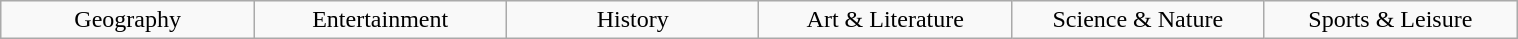<table class= "wikitable" style= "text-align: center; width: 80%; margin: 1em auto 1em auto;">
<tr>
<td style="width:70pt;">Geography</td>
<td style="width:70pt;">Entertainment</td>
<td style="width:70pt;">History</td>
<td style="width:70pt;">Art & Literature</td>
<td style="width:70pt;">Science & Nature</td>
<td style="width:70pt;">Sports & Leisure</td>
</tr>
</table>
